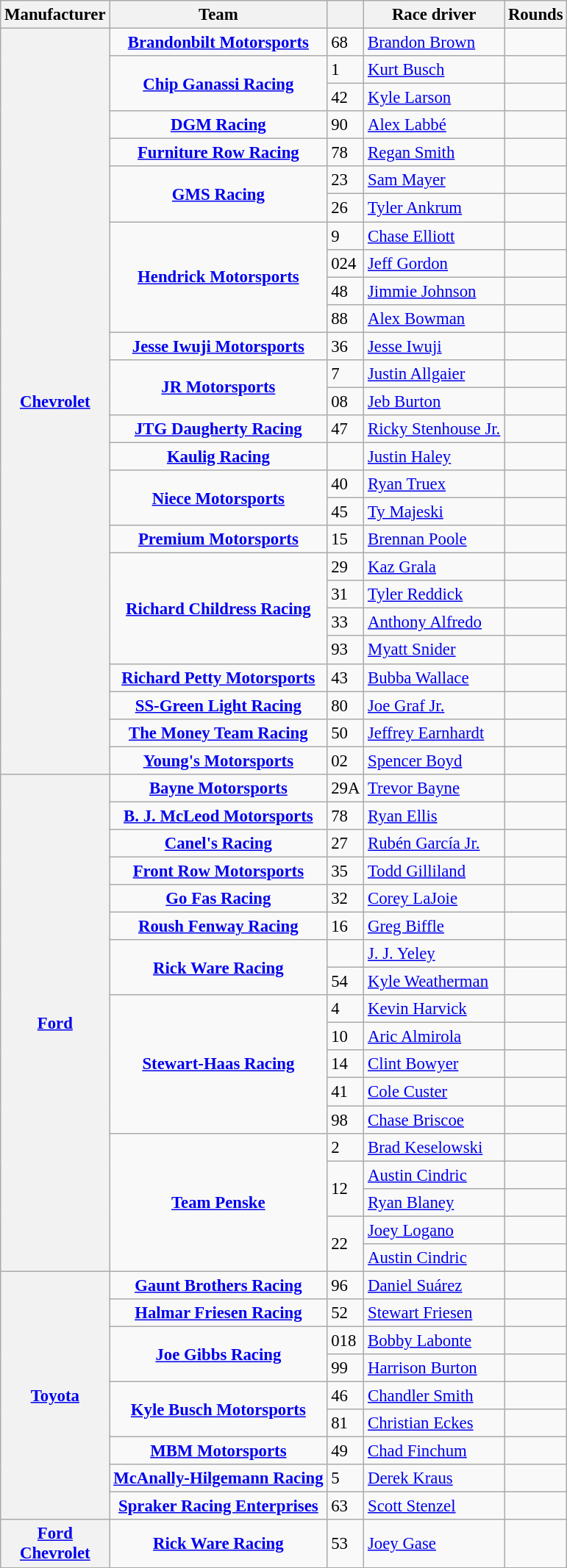<table class="wikitable" style="font-size: 95%">
<tr>
<th>Manufacturer</th>
<th>Team</th>
<th></th>
<th>Race driver</th>
<th>Rounds</th>
</tr>
<tr>
<th rowspan=27><a href='#'>Chevrolet</a></th>
<td style="text-align:center;"><strong><a href='#'>Brandonbilt Motorsports</a></strong></td>
<td>68</td>
<td><a href='#'>Brandon Brown</a></td>
<td></td>
</tr>
<tr>
<td rowspan=2 style="text-align:center;"><strong><a href='#'>Chip Ganassi Racing</a></strong></td>
<td>1</td>
<td><a href='#'>Kurt Busch</a></td>
<td></td>
</tr>
<tr>
<td>42</td>
<td><a href='#'>Kyle Larson</a></td>
<td></td>
</tr>
<tr>
<td style="text-align:center;"><strong><a href='#'>DGM Racing</a></strong></td>
<td>90</td>
<td><a href='#'>Alex Labbé</a></td>
<td></td>
</tr>
<tr>
<td style="text-align:center;"><strong><a href='#'>Furniture Row Racing</a></strong></td>
<td>78</td>
<td><a href='#'>Regan Smith</a></td>
<td></td>
</tr>
<tr>
<td rowspan=2 style="text-align:center;"><strong><a href='#'>GMS Racing</a></strong></td>
<td>23</td>
<td><a href='#'>Sam Mayer</a></td>
<td></td>
</tr>
<tr>
<td>26</td>
<td><a href='#'>Tyler Ankrum</a></td>
<td></td>
</tr>
<tr>
<td rowspan=4 style="text-align:center;"><strong><a href='#'>Hendrick Motorsports</a></strong></td>
<td>9</td>
<td><a href='#'>Chase Elliott</a></td>
<td></td>
</tr>
<tr>
<td>024</td>
<td><a href='#'>Jeff Gordon</a></td>
<td></td>
</tr>
<tr>
<td>48</td>
<td><a href='#'>Jimmie Johnson</a></td>
<td></td>
</tr>
<tr>
<td>88</td>
<td><a href='#'>Alex Bowman</a></td>
<td></td>
</tr>
<tr>
<td style="text-align:center;"><strong><a href='#'>Jesse Iwuji Motorsports</a></strong></td>
<td>36</td>
<td><a href='#'>Jesse Iwuji</a></td>
<td></td>
</tr>
<tr>
<td rowspan=2 style="text-align:center;"><strong><a href='#'>JR Motorsports</a></strong></td>
<td>7</td>
<td><a href='#'>Justin Allgaier</a></td>
<td></td>
</tr>
<tr>
<td>08</td>
<td><a href='#'>Jeb Burton</a></td>
<td></td>
</tr>
<tr>
<td style="text-align:center;"><strong><a href='#'>JTG Daugherty Racing</a></strong></td>
<td>47</td>
<td><a href='#'>Ricky Stenhouse Jr.</a></td>
<td></td>
</tr>
<tr>
<td style="text-align:center;"><strong><a href='#'>Kaulig Racing</a></strong></td>
<td></td>
<td><a href='#'>Justin Haley</a></td>
<td></td>
</tr>
<tr>
<td rowspan=2 style="text-align:center;"><strong><a href='#'>Niece Motorsports</a></strong></td>
<td>40</td>
<td><a href='#'>Ryan Truex</a></td>
<td></td>
</tr>
<tr>
<td>45</td>
<td><a href='#'>Ty Majeski</a></td>
<td></td>
</tr>
<tr>
<td style="text-align:center;"><strong><a href='#'>Premium Motorsports</a></strong></td>
<td>15</td>
<td><a href='#'>Brennan Poole</a></td>
<td></td>
</tr>
<tr>
<td rowspan=4 style="text-align:center;"><strong><a href='#'>Richard Childress Racing</a></strong></td>
<td>29</td>
<td><a href='#'>Kaz Grala</a></td>
<td></td>
</tr>
<tr>
<td>31</td>
<td><a href='#'>Tyler Reddick</a></td>
<td></td>
</tr>
<tr>
<td>33</td>
<td><a href='#'>Anthony Alfredo</a></td>
<td></td>
</tr>
<tr>
<td>93</td>
<td><a href='#'>Myatt Snider</a></td>
<td></td>
</tr>
<tr>
<td style="text-align:center;"><strong><a href='#'>Richard Petty Motorsports</a></strong></td>
<td>43</td>
<td><a href='#'>Bubba Wallace</a></td>
<td></td>
</tr>
<tr>
<td style="text-align:center;"><strong><a href='#'>SS-Green Light Racing</a></strong></td>
<td>80</td>
<td><a href='#'>Joe Graf Jr.</a></td>
<td></td>
</tr>
<tr>
<td style="text-align:center;"><strong><a href='#'>The Money Team Racing</a></strong></td>
<td>50</td>
<td><a href='#'>Jeffrey Earnhardt</a></td>
<td></td>
</tr>
<tr>
<td style="text-align:center;"><strong><a href='#'>Young's Motorsports</a></strong></td>
<td>02</td>
<td><a href='#'>Spencer Boyd</a></td>
<td></td>
</tr>
<tr>
<th rowspan=18><a href='#'>Ford</a></th>
<td style="text-align:center;"><strong><a href='#'>Bayne Motorsports</a></strong></td>
<td>29A</td>
<td><a href='#'>Trevor Bayne</a></td>
<td></td>
</tr>
<tr>
<td style="text-align:center;"><strong><a href='#'>B. J. McLeod Motorsports</a></strong></td>
<td>78</td>
<td><a href='#'>Ryan Ellis</a></td>
<td></td>
</tr>
<tr>
<td style="text-align:center;"><strong><a href='#'>Canel's Racing</a></strong></td>
<td>27</td>
<td><a href='#'>Rubén García Jr.</a></td>
<td></td>
</tr>
<tr>
<td style="text-align:center;"><strong><a href='#'>Front Row Motorsports</a></strong></td>
<td>35</td>
<td><a href='#'>Todd Gilliland</a></td>
<td></td>
</tr>
<tr>
<td style="text-align:center;"><strong><a href='#'>Go Fas Racing</a></strong></td>
<td>32</td>
<td><a href='#'>Corey LaJoie</a></td>
<td></td>
</tr>
<tr>
<td style="text-align:center;"><strong><a href='#'>Roush Fenway Racing</a></strong></td>
<td>16</td>
<td><a href='#'>Greg Biffle</a></td>
<td></td>
</tr>
<tr>
<td rowspan=2 style="text-align:center;"><strong><a href='#'>Rick Ware Racing</a></strong></td>
<td></td>
<td><a href='#'>J. J. Yeley</a></td>
<td></td>
</tr>
<tr>
<td>54</td>
<td><a href='#'>Kyle Weatherman</a></td>
<td></td>
</tr>
<tr>
<td rowspan=5 style="text-align:center;"><strong><a href='#'>Stewart-Haas Racing</a></strong></td>
<td>4</td>
<td><a href='#'>Kevin Harvick</a></td>
<td></td>
</tr>
<tr>
<td>10</td>
<td><a href='#'>Aric Almirola</a></td>
<td></td>
</tr>
<tr>
<td>14</td>
<td><a href='#'>Clint Bowyer</a></td>
<td></td>
</tr>
<tr>
<td>41</td>
<td><a href='#'>Cole Custer</a></td>
<td></td>
</tr>
<tr>
<td>98</td>
<td><a href='#'>Chase Briscoe</a></td>
<td></td>
</tr>
<tr>
<td rowspan=5 style="text-align:center;"><strong><a href='#'>Team Penske</a></strong></td>
<td>2</td>
<td><a href='#'>Brad Keselowski</a></td>
<td></td>
</tr>
<tr>
<td rowspan=2>12</td>
<td><a href='#'>Austin Cindric</a></td>
<td></td>
</tr>
<tr>
<td><a href='#'>Ryan Blaney</a></td>
<td></td>
</tr>
<tr>
<td rowspan=2>22</td>
<td><a href='#'>Joey Logano</a></td>
<td></td>
</tr>
<tr>
<td><a href='#'>Austin Cindric</a></td>
<td></td>
</tr>
<tr>
<th rowspan=9><a href='#'>Toyota</a></th>
<td style="text-align:center;"><strong><a href='#'>Gaunt Brothers Racing</a></strong></td>
<td>96</td>
<td><a href='#'>Daniel Suárez</a></td>
<td></td>
</tr>
<tr>
<td style="text-align:center;"><strong><a href='#'>Halmar Friesen Racing</a></strong></td>
<td>52</td>
<td><a href='#'>Stewart Friesen</a></td>
<td></td>
</tr>
<tr>
<td rowspan=2 style="text-align:center;"><strong><a href='#'>Joe Gibbs Racing</a></strong></td>
<td>018</td>
<td><a href='#'>Bobby Labonte</a></td>
<td></td>
</tr>
<tr>
<td>99</td>
<td><a href='#'>Harrison Burton</a></td>
<td></td>
</tr>
<tr>
<td rowspan=2 style="text-align:center;"><strong><a href='#'>Kyle Busch Motorsports</a></strong></td>
<td>46</td>
<td><a href='#'>Chandler Smith</a></td>
<td></td>
</tr>
<tr>
<td>81</td>
<td><a href='#'>Christian Eckes</a></td>
<td></td>
</tr>
<tr>
<td style="text-align:center;"><strong><a href='#'>MBM Motorsports</a></strong></td>
<td>49</td>
<td><a href='#'>Chad Finchum</a></td>
<td></td>
</tr>
<tr>
<td style="text-align:center;"><strong><a href='#'>McAnally-Hilgemann Racing</a></strong></td>
<td>5</td>
<td><a href='#'>Derek Kraus</a></td>
<td></td>
</tr>
<tr>
<td style="text-align:center;"><strong><a href='#'>Spraker Racing Enterprises</a></strong></td>
<td>63</td>
<td><a href='#'>Scott Stenzel</a></td>
<td></td>
</tr>
<tr>
<th><a href='#'>Ford</a> <small></small> <br> <a href='#'>Chevrolet</a> <small></small></th>
<td style="text-align:center;"><strong><a href='#'>Rick Ware Racing</a></strong></td>
<td>53</td>
<td><a href='#'>Joey Gase</a></td>
<td></td>
</tr>
</table>
